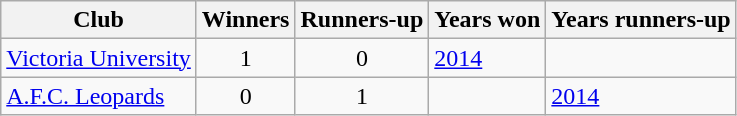<table class="wikitable sortable">
<tr>
<th>Club</th>
<th>Winners</th>
<th>Runners-up</th>
<th>Years won</th>
<th>Years runners-up</th>
</tr>
<tr>
<td> <a href='#'>Victoria University</a></td>
<td align="center">1</td>
<td align="center">0</td>
<td><a href='#'>2014</a></td>
<td></td>
</tr>
<tr>
<td> <a href='#'>A.F.C. Leopards</a></td>
<td align="center">0</td>
<td align="center">1</td>
<td></td>
<td><a href='#'>2014</a></td>
</tr>
</table>
